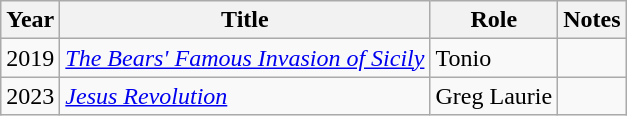<table class="wikitable">
<tr>
<th>Year</th>
<th>Title</th>
<th>Role</th>
<th>Notes</th>
</tr>
<tr>
<td>2019</td>
<td><em><a href='#'>The Bears' Famous Invasion of Sicily</a></em></td>
<td>Tonio</td>
<td></td>
</tr>
<tr>
<td>2023</td>
<td><em><a href='#'>Jesus Revolution</a></em></td>
<td>Greg Laurie</td>
<td></td>
</tr>
</table>
